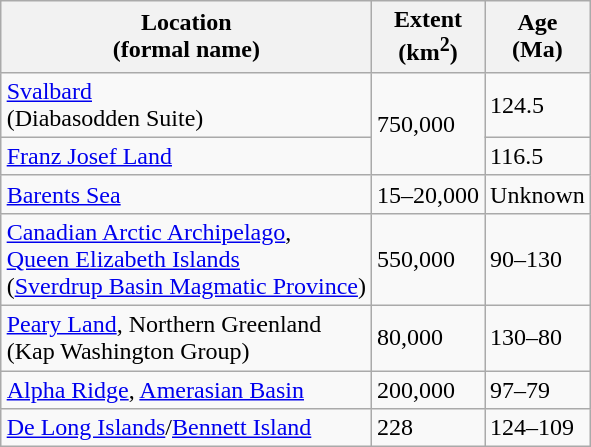<table class="wikitable" align="right">
<tr>
<th>Location<br>(formal name)</th>
<th>Extent<br>(km<sup>2</sup>)</th>
<th>Age<br>(Ma)</th>
</tr>
<tr>
<td><a href='#'>Svalbard</a><br>(Diabasodden Suite)</td>
<td rowspan="2">750,000</td>
<td>124.5</td>
</tr>
<tr>
<td><a href='#'>Franz Josef Land</a></td>
<td>116.5</td>
</tr>
<tr>
<td><a href='#'>Barents Sea</a></td>
<td>15–20,000</td>
<td>Unknown</td>
</tr>
<tr>
<td><a href='#'>Canadian Arctic Archipelago</a>,<br><a href='#'>Queen Elizabeth Islands</a><br>(<a href='#'>Sverdrup Basin Magmatic Province</a>)</td>
<td>550,000</td>
<td>90–130</td>
</tr>
<tr>
<td><a href='#'>Peary Land</a>, Northern Greenland<br>(Kap Washington Group)</td>
<td>80,000</td>
<td>130–80</td>
</tr>
<tr>
<td><a href='#'>Alpha Ridge</a>, <a href='#'>Amerasian Basin</a></td>
<td>200,000</td>
<td>97–79</td>
</tr>
<tr>
<td><a href='#'>De Long Islands</a>/<a href='#'>Bennett Island</a></td>
<td>228</td>
<td>124–109</td>
</tr>
</table>
